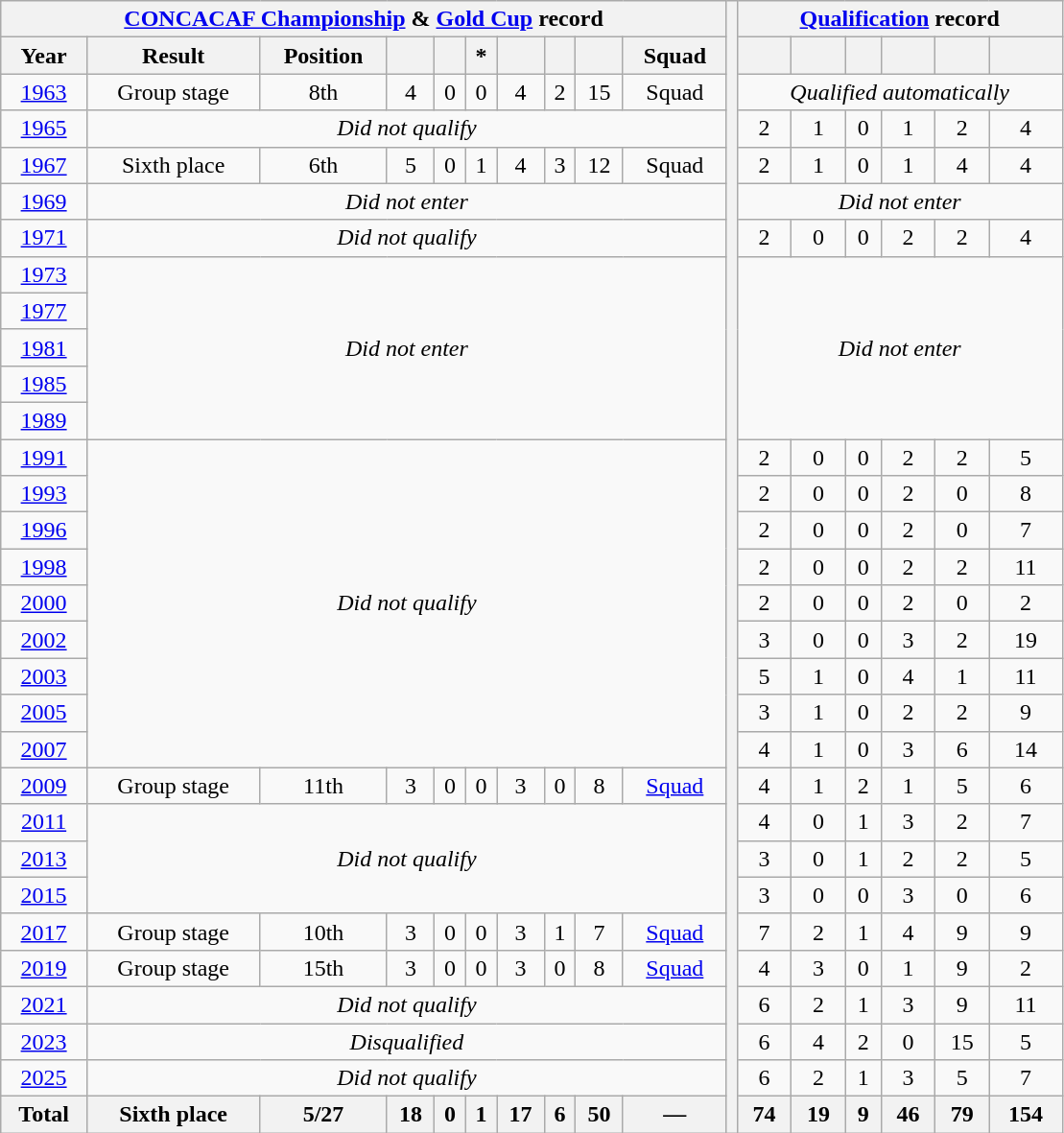<table class="wikitable" style="text-align: center;">
<tr>
<th colspan=10><a href='#'>CONCACAF Championship</a> & <a href='#'>Gold Cup</a> record</th>
<th width=1% rowspan="31"></th>
<th colspan=6><a href='#'>Qualification</a> record</th>
</tr>
<tr>
<th>Year</th>
<th>Result</th>
<th>Position</th>
<th></th>
<th></th>
<th>*</th>
<th></th>
<th></th>
<th></th>
<th>Squad</th>
<th></th>
<th></th>
<th></th>
<th></th>
<th></th>
<th></th>
</tr>
<tr>
<td> <a href='#'>1963</a></td>
<td>Group stage</td>
<td>8th</td>
<td>4</td>
<td>0</td>
<td>0</td>
<td>4</td>
<td>2</td>
<td>15</td>
<td>Squad</td>
<td colspan=6><em>Qualified automatically</em></td>
</tr>
<tr>
<td> <a href='#'>1965</a></td>
<td colspan=9><em>Did not qualify</em></td>
<td>2</td>
<td>1</td>
<td>0</td>
<td>1</td>
<td>2</td>
<td>4</td>
</tr>
<tr>
<td> <a href='#'>1967</a></td>
<td>Sixth place</td>
<td>6th</td>
<td>5</td>
<td>0</td>
<td>1</td>
<td>4</td>
<td>3</td>
<td>12</td>
<td>Squad</td>
<td>2</td>
<td>1</td>
<td>0</td>
<td>1</td>
<td>4</td>
<td>4</td>
</tr>
<tr>
<td> <a href='#'>1969</a></td>
<td colspan=9><em>Did not enter</em></td>
<td colspan=6><em>Did not enter</em></td>
</tr>
<tr>
<td> <a href='#'>1971</a></td>
<td colspan=9><em>Did not qualify</em></td>
<td>2</td>
<td>0</td>
<td>0</td>
<td>2</td>
<td>2</td>
<td>4</td>
</tr>
<tr>
<td> <a href='#'>1973</a></td>
<td colspan=9 rowspan=5><em>Did not enter</em></td>
<td colspan=6 rowspan=5><em>Did not enter</em></td>
</tr>
<tr>
<td> <a href='#'>1977</a></td>
</tr>
<tr>
<td> <a href='#'>1981</a></td>
</tr>
<tr>
<td><a href='#'>1985</a></td>
</tr>
<tr>
<td><a href='#'>1989</a></td>
</tr>
<tr>
<td> <a href='#'>1991</a></td>
<td colspan=9 rowspan=9><em>Did not qualify</em></td>
<td>2</td>
<td>0</td>
<td>0</td>
<td>2</td>
<td>2</td>
<td>5</td>
</tr>
<tr>
<td>  <a href='#'>1993</a></td>
<td>2</td>
<td>0</td>
<td>0</td>
<td>2</td>
<td>0</td>
<td>8</td>
</tr>
<tr>
<td> <a href='#'>1996</a></td>
<td>2</td>
<td>0</td>
<td>0</td>
<td>2</td>
<td>0</td>
<td>7</td>
</tr>
<tr>
<td> <a href='#'>1998</a></td>
<td>2</td>
<td>0</td>
<td>0</td>
<td>2</td>
<td>2</td>
<td>11</td>
</tr>
<tr>
<td> <a href='#'>2000</a></td>
<td>2</td>
<td>0</td>
<td>0</td>
<td>2</td>
<td>0</td>
<td>2</td>
</tr>
<tr>
<td> <a href='#'>2002</a></td>
<td>3</td>
<td>0</td>
<td>0</td>
<td>3</td>
<td>2</td>
<td>19</td>
</tr>
<tr>
<td>  <a href='#'>2003</a></td>
<td>5</td>
<td>1</td>
<td>0</td>
<td>4</td>
<td>1</td>
<td>11</td>
</tr>
<tr>
<td> <a href='#'>2005</a></td>
<td>3</td>
<td>1</td>
<td>0</td>
<td>2</td>
<td>2</td>
<td>9</td>
</tr>
<tr>
<td> <a href='#'>2007</a></td>
<td>4</td>
<td>1</td>
<td>0</td>
<td>3</td>
<td>6</td>
<td>14</td>
</tr>
<tr>
<td> <a href='#'>2009</a></td>
<td>Group stage</td>
<td>11th</td>
<td>3</td>
<td>0</td>
<td>0</td>
<td>3</td>
<td>0</td>
<td>8</td>
<td><a href='#'>Squad</a></td>
<td>4</td>
<td>1</td>
<td>2</td>
<td>1</td>
<td>5</td>
<td>6</td>
</tr>
<tr>
<td> <a href='#'>2011</a></td>
<td colspan=9 rowspan=3><em>Did not qualify</em></td>
<td>4</td>
<td>0</td>
<td>1</td>
<td>3</td>
<td>2</td>
<td>7</td>
</tr>
<tr>
<td> <a href='#'>2013</a></td>
<td>3</td>
<td>0</td>
<td>1</td>
<td>2</td>
<td>2</td>
<td>5</td>
</tr>
<tr>
<td>  <a href='#'>2015</a></td>
<td>3</td>
<td>0</td>
<td>0</td>
<td>3</td>
<td>0</td>
<td>6</td>
</tr>
<tr>
<td> <a href='#'>2017</a></td>
<td>Group stage</td>
<td>10th</td>
<td>3</td>
<td>0</td>
<td>0</td>
<td>3</td>
<td>1</td>
<td>7</td>
<td><a href='#'>Squad</a></td>
<td>7</td>
<td>2</td>
<td>1</td>
<td>4</td>
<td>9</td>
<td>9</td>
</tr>
<tr>
<td>   <a href='#'>2019</a></td>
<td>Group stage</td>
<td>15th</td>
<td>3</td>
<td>0</td>
<td>0</td>
<td>3</td>
<td>0</td>
<td>8</td>
<td><a href='#'>Squad</a></td>
<td>4</td>
<td>3</td>
<td>0</td>
<td>1</td>
<td>9</td>
<td>2</td>
</tr>
<tr>
<td> <a href='#'>2021</a></td>
<td colspan=9><em>Did not qualify</em></td>
<td>6</td>
<td>2</td>
<td>1</td>
<td>3</td>
<td>9</td>
<td>11</td>
</tr>
<tr>
<td>  <a href='#'>2023</a></td>
<td colspan=9><em>Disqualified</em></td>
<td>6</td>
<td>4</td>
<td>2</td>
<td>0</td>
<td>15</td>
<td>5</td>
</tr>
<tr>
<td>  <a href='#'>2025</a></td>
<td colspan=9><em>Did not qualify</em></td>
<td>6</td>
<td>2</td>
<td>1</td>
<td>3</td>
<td>5</td>
<td>7</td>
</tr>
<tr>
<th>Total</th>
<th>Sixth place</th>
<th>5/27</th>
<th>18</th>
<th>0</th>
<th>1</th>
<th>17</th>
<th>6</th>
<th>50</th>
<th>—</th>
<th>74</th>
<th>19</th>
<th>9</th>
<th>46</th>
<th>79</th>
<th>154</th>
</tr>
</table>
